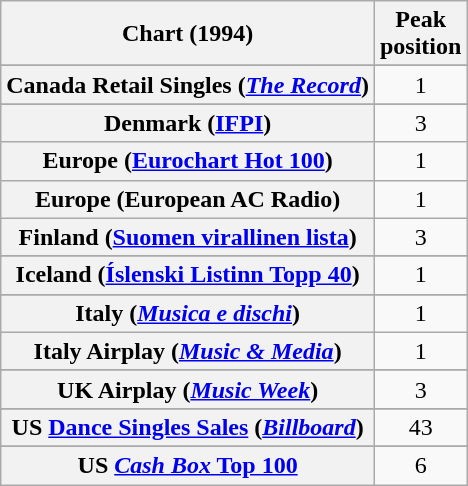<table class="wikitable sortable plainrowheaders" style="text-align:center">
<tr>
<th>Chart (1994)</th>
<th>Peak<br>position</th>
</tr>
<tr>
</tr>
<tr>
</tr>
<tr>
</tr>
<tr>
<th scope="row">Canada Retail Singles (<em><a href='#'>The Record</a></em>)</th>
<td>1</td>
</tr>
<tr>
</tr>
<tr>
</tr>
<tr>
<th scope="row">Denmark (<a href='#'>IFPI</a>)</th>
<td>3</td>
</tr>
<tr>
<th scope="row">Europe (<a href='#'>Eurochart Hot 100</a>)</th>
<td>1</td>
</tr>
<tr>
<th scope="row">Europe (European AC Radio)</th>
<td>1</td>
</tr>
<tr>
<th scope="row">Finland (<a href='#'>Suomen virallinen lista</a>)</th>
<td>3</td>
</tr>
<tr>
</tr>
<tr>
</tr>
<tr>
<th scope="row">Iceland (<a href='#'>Íslenski Listinn Topp 40</a>)</th>
<td>1</td>
</tr>
<tr>
</tr>
<tr>
<th scope="row">Italy (<em><a href='#'>Musica e dischi</a></em>)</th>
<td>1</td>
</tr>
<tr>
<th scope="row">Italy Airplay (<em><a href='#'>Music & Media</a></em>)</th>
<td>1</td>
</tr>
<tr>
</tr>
<tr>
</tr>
<tr>
</tr>
<tr>
</tr>
<tr>
</tr>
<tr>
</tr>
<tr>
</tr>
<tr>
</tr>
<tr>
<th scope="row">UK Airplay (<em><a href='#'>Music Week</a></em>)</th>
<td>3</td>
</tr>
<tr>
</tr>
<tr>
</tr>
<tr>
<th scope="row">US <a href='#'>Dance Singles Sales</a> (<em><a href='#'>Billboard</a></em>)</th>
<td>43</td>
</tr>
<tr>
</tr>
<tr>
</tr>
<tr>
<th scope="row">US <a href='#'><em>Cash Box</em> Top 100</a></th>
<td>6</td>
</tr>
</table>
